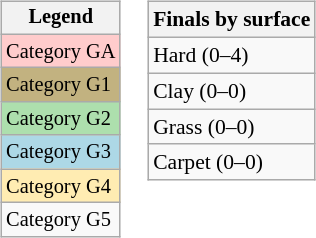<table>
<tr valign=top>
<td><br><table class="wikitable" style="font-size:85%;">
<tr>
<th>Legend</th>
</tr>
<tr bgcolor=#ffcccc>
<td>Category GA</td>
</tr>
<tr bgcolor=#C2B280>
<td>Category G1</td>
</tr>
<tr bgcolor="#ADDFAD">
<td>Category G2</td>
</tr>
<tr bgcolor="lightblue">
<td>Category G3</td>
</tr>
<tr bgcolor=#ffecb2>
<td>Category G4</td>
</tr>
<tr>
<td>Category G5</td>
</tr>
</table>
</td>
<td><br><table class="wikitable" style="font-size:90%">
<tr>
<th>Finals by surface</th>
</tr>
<tr>
<td>Hard (0–4)</td>
</tr>
<tr>
<td>Clay (0–0)</td>
</tr>
<tr>
<td>Grass (0–0)</td>
</tr>
<tr>
<td>Carpet (0–0)</td>
</tr>
</table>
</td>
</tr>
</table>
